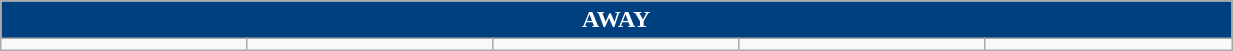<table class="wikitable collapsible collapsed" style="width:65%">
<tr>
<th colspan=15 ! style="color:white; background:#004080">AWAY</th>
</tr>
<tr>
<td></td>
<td></td>
<td></td>
<td></td>
<td></td>
</tr>
</table>
